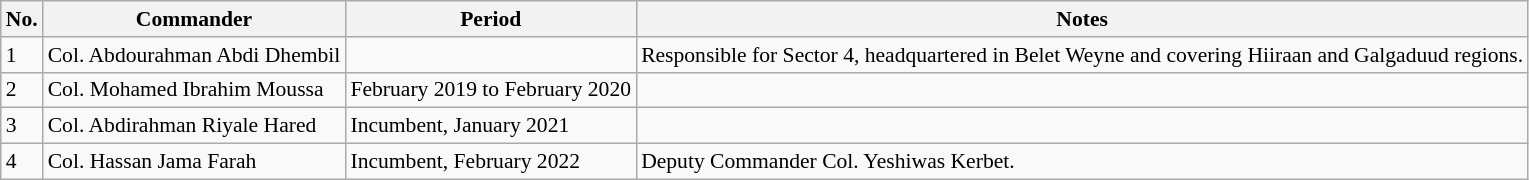<table class="wikitable" style="font-size:90%; text-align:left;">
<tr>
<th>No.</th>
<th>Commander</th>
<th>Period</th>
<th>Notes</th>
</tr>
<tr>
<td>1</td>
<td>Col. Abdourahman Abdi Dhembil</td>
<td></td>
<td>Responsible for Sector 4, headquartered in Belet Weyne and covering Hiiraan and Galgaduud regions.</td>
</tr>
<tr>
<td>2</td>
<td>Col. Mohamed Ibrahim Moussa</td>
<td>February 2019 to February 2020</td>
<td></td>
</tr>
<tr>
<td>3</td>
<td>Col. Abdirahman Riyale Hared</td>
<td>Incumbent, January 2021</td>
<td></td>
</tr>
<tr>
<td>4</td>
<td>Col. Hassan Jama Farah</td>
<td>Incumbent, February 2022</td>
<td>Deputy Commander Col. Yeshiwas Kerbet.</td>
</tr>
</table>
